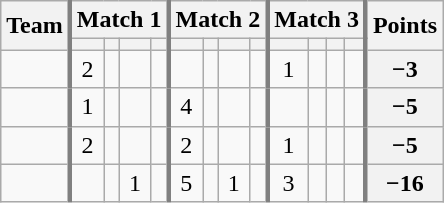<table class="wikitable sortable" style="text-align:center;">
<tr>
<th rowspan=2>Team</th>
<th colspan=4 style="border-left:3px solid gray">Match 1</th>
<th colspan=4 style="border-left:3px solid gray">Match 2</th>
<th colspan=4 style="border-left:3px solid gray">Match 3</th>
<th rowspan=2 style="border-left:3px solid gray">Points</th>
</tr>
<tr>
<th style="border-left:3px solid gray"></th>
<th></th>
<th></th>
<th></th>
<th style="border-left:3px solid gray"></th>
<th></th>
<th></th>
<th></th>
<th style="border-left:3px solid gray"></th>
<th></th>
<th></th>
<th></th>
</tr>
<tr>
<td align=left></td>
<td style="border-left:3px solid gray">2</td>
<td></td>
<td></td>
<td></td>
<td style="border-left:3px solid gray"></td>
<td></td>
<td></td>
<td></td>
<td style="border-left:3px solid gray">1</td>
<td></td>
<td></td>
<td></td>
<th style="border-left:3px solid gray">−3</th>
</tr>
<tr>
<td align=left></td>
<td style="border-left:3px solid gray">1</td>
<td></td>
<td></td>
<td></td>
<td style="border-left:3px solid gray">4</td>
<td></td>
<td></td>
<td></td>
<td style="border-left:3px solid gray"></td>
<td></td>
<td></td>
<td></td>
<th style="border-left:3px solid gray">−5</th>
</tr>
<tr>
<td align=left></td>
<td style="border-left:3px solid gray">2</td>
<td></td>
<td></td>
<td></td>
<td style="border-left:3px solid gray">2</td>
<td></td>
<td></td>
<td></td>
<td style="border-left:3px solid gray">1</td>
<td></td>
<td></td>
<td></td>
<th style="border-left:3px solid gray">−5</th>
</tr>
<tr>
<td align=left></td>
<td style="border-left:3px solid gray"></td>
<td></td>
<td>1</td>
<td></td>
<td style="border-left:3px solid gray">5</td>
<td></td>
<td>1</td>
<td></td>
<td style="border-left:3px solid gray">3</td>
<td></td>
<td></td>
<td></td>
<th style="border-left:3px solid gray">−16</th>
</tr>
</table>
